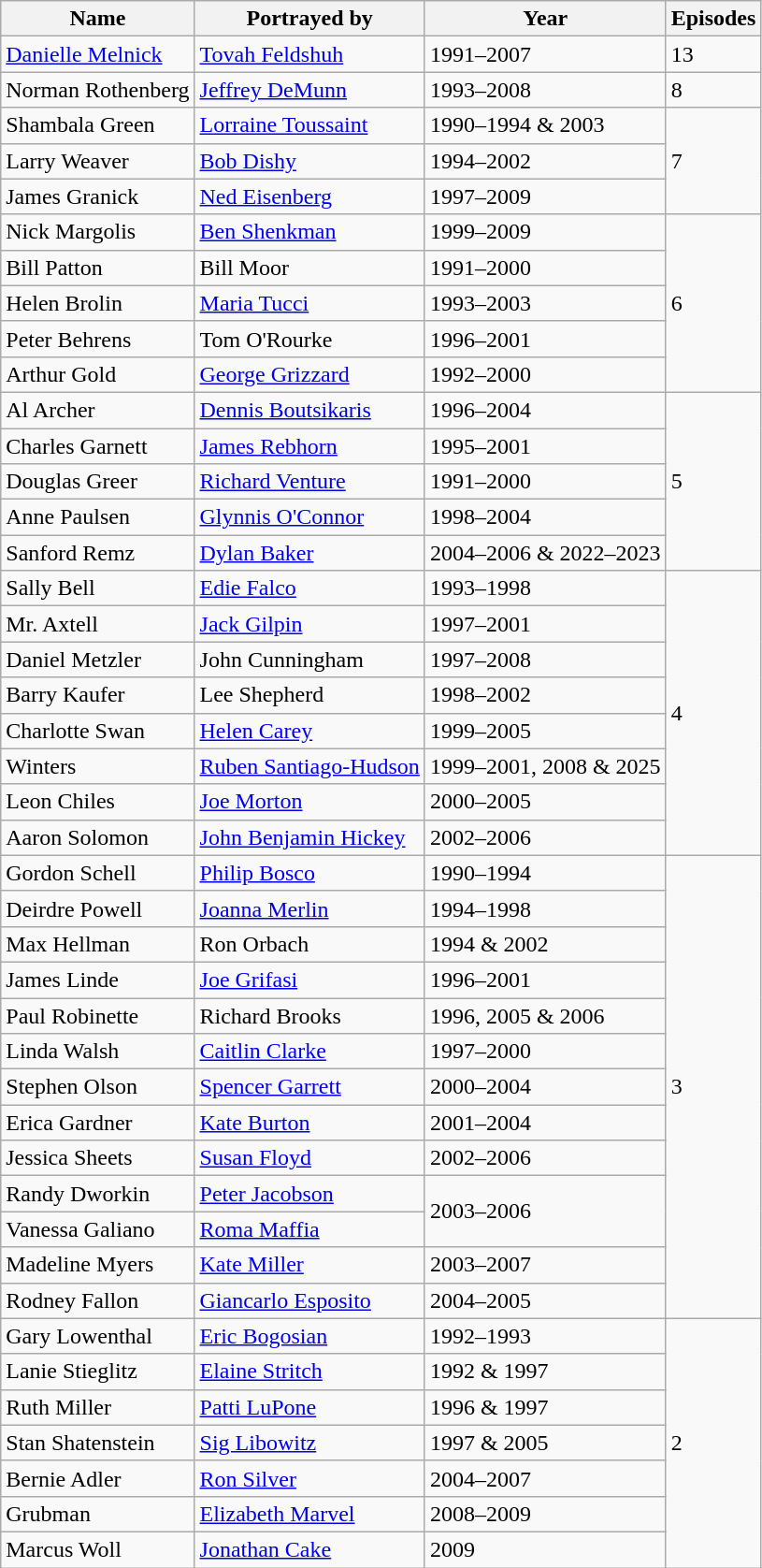<table class="wikitable sortable">
<tr>
<th><strong>Name</strong></th>
<th><strong>Portrayed by</strong></th>
<th><strong>Year</strong></th>
<th><strong>Episodes</strong></th>
</tr>
<tr>
<td><a href='#'>Danielle Melnick</a></td>
<td><a href='#'>Tovah Feldshuh</a></td>
<td>1991–2007</td>
<td>13</td>
</tr>
<tr>
<td>Norman Rothenberg</td>
<td><a href='#'>Jeffrey DeMunn</a></td>
<td>1993–2008</td>
<td>8</td>
</tr>
<tr>
<td>Shambala Green</td>
<td><a href='#'>Lorraine Toussaint</a></td>
<td>1990–1994 & 2003</td>
<td rowspan=3>7</td>
</tr>
<tr>
<td>Larry Weaver</td>
<td><a href='#'>Bob Dishy</a></td>
<td>1994–2002</td>
</tr>
<tr>
<td>James Granick</td>
<td><a href='#'>Ned Eisenberg</a></td>
<td>1997–2009</td>
</tr>
<tr>
<td>Nick Margolis</td>
<td><a href='#'>Ben Shenkman</a></td>
<td>1999–2009</td>
<td rowspan=5>6</td>
</tr>
<tr>
<td>Bill Patton</td>
<td>Bill Moor</td>
<td>1991–2000</td>
</tr>
<tr>
<td>Helen Brolin</td>
<td><a href='#'>Maria Tucci</a></td>
<td>1993–2003</td>
</tr>
<tr>
<td>Peter Behrens</td>
<td>Tom O'Rourke</td>
<td>1996–2001</td>
</tr>
<tr>
<td>Arthur Gold</td>
<td><a href='#'>George Grizzard</a></td>
<td>1992–2000</td>
</tr>
<tr>
<td>Al Archer</td>
<td><a href='#'>Dennis Boutsikaris</a></td>
<td>1996–2004</td>
<td rowspan=5>5</td>
</tr>
<tr>
<td>Charles Garnett</td>
<td><a href='#'>James Rebhorn</a></td>
<td>1995–2001</td>
</tr>
<tr>
<td>Douglas Greer</td>
<td><a href='#'>Richard Venture</a></td>
<td>1991–2000</td>
</tr>
<tr>
<td>Anne Paulsen</td>
<td><a href='#'>Glynnis O'Connor</a></td>
<td>1998–2004</td>
</tr>
<tr>
<td>Sanford Remz</td>
<td><a href='#'>Dylan Baker</a></td>
<td>2004–2006 & 2022–2023</td>
</tr>
<tr>
<td>Sally Bell</td>
<td><a href='#'>Edie Falco</a></td>
<td>1993–1998</td>
<td rowspan=8>4</td>
</tr>
<tr>
<td>Mr. Axtell</td>
<td><a href='#'>Jack Gilpin</a></td>
<td>1997–2001</td>
</tr>
<tr>
<td>Daniel Metzler</td>
<td>John Cunningham</td>
<td>1997–2008</td>
</tr>
<tr>
<td>Barry Kaufer</td>
<td>Lee Shepherd</td>
<td>1998–2002</td>
</tr>
<tr>
<td>Charlotte Swan</td>
<td><a href='#'>Helen Carey</a></td>
<td>1999–2005</td>
</tr>
<tr>
<td>Winters</td>
<td><a href='#'>Ruben Santiago-Hudson</a></td>
<td>1999–2001, 2008 & 2025</td>
</tr>
<tr>
<td>Leon Chiles</td>
<td><a href='#'>Joe Morton</a></td>
<td>2000–2005</td>
</tr>
<tr>
<td>Aaron Solomon</td>
<td><a href='#'>John Benjamin Hickey</a></td>
<td>2002–2006</td>
</tr>
<tr>
<td>Gordon Schell</td>
<td><a href='#'>Philip Bosco</a></td>
<td>1990–1994</td>
<td rowspan=13>3</td>
</tr>
<tr>
<td>Deirdre Powell</td>
<td><a href='#'>Joanna Merlin</a></td>
<td>1994–1998</td>
</tr>
<tr>
<td>Max Hellman</td>
<td>Ron Orbach</td>
<td>1994 & 2002</td>
</tr>
<tr>
<td>James Linde</td>
<td><a href='#'>Joe Grifasi</a></td>
<td>1996–2001</td>
</tr>
<tr>
<td>Paul Robinette</td>
<td>Richard Brooks</td>
<td>1996, 2005 & 2006</td>
</tr>
<tr>
<td>Linda Walsh</td>
<td><a href='#'>Caitlin Clarke</a></td>
<td>1997–2000</td>
</tr>
<tr>
<td>Stephen Olson</td>
<td><a href='#'>Spencer Garrett</a></td>
<td>2000–2004</td>
</tr>
<tr>
<td>Erica Gardner</td>
<td><a href='#'>Kate Burton</a></td>
<td>2001–2004</td>
</tr>
<tr>
<td>Jessica Sheets</td>
<td><a href='#'>Susan Floyd</a></td>
<td>2002–2006</td>
</tr>
<tr>
<td>Randy Dworkin</td>
<td><a href='#'>Peter Jacobson</a></td>
<td rowspan=2>2003–2006</td>
</tr>
<tr>
<td>Vanessa Galiano</td>
<td><a href='#'>Roma Maffia</a></td>
</tr>
<tr>
<td>Madeline Myers</td>
<td><a href='#'>Kate Miller</a></td>
<td>2003–2007</td>
</tr>
<tr>
<td>Rodney Fallon</td>
<td><a href='#'>Giancarlo Esposito</a></td>
<td>2004–2005</td>
</tr>
<tr>
<td>Gary Lowenthal</td>
<td><a href='#'>Eric Bogosian</a></td>
<td>1992–1993</td>
<td rowspan=7>2</td>
</tr>
<tr>
<td>Lanie Stieglitz</td>
<td><a href='#'>Elaine Stritch</a></td>
<td>1992 & 1997</td>
</tr>
<tr>
<td>Ruth Miller</td>
<td><a href='#'>Patti LuPone</a></td>
<td>1996 & 1997</td>
</tr>
<tr>
<td>Stan Shatenstein</td>
<td><a href='#'>Sig Libowitz</a></td>
<td>1997 & 2005</td>
</tr>
<tr>
<td>Bernie Adler</td>
<td><a href='#'>Ron Silver</a></td>
<td>2004–2007</td>
</tr>
<tr>
<td>Grubman</td>
<td><a href='#'>Elizabeth Marvel</a></td>
<td>2008–2009</td>
</tr>
<tr>
<td>Marcus Woll</td>
<td><a href='#'>Jonathan Cake</a></td>
<td>2009</td>
</tr>
</table>
